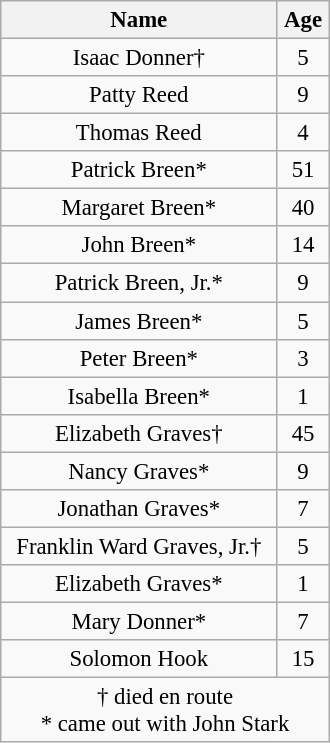<table class="wikitable floatright" style="text-align: center; font-size: 95%; width:220px;">
<tr>
<th scope="col">Name</th>
<th scope="col">Age</th>
</tr>
<tr>
<td>Isaac Donner†</td>
<td>5</td>
</tr>
<tr>
<td>Patty Reed</td>
<td>9</td>
</tr>
<tr>
<td>Thomas Reed</td>
<td>4</td>
</tr>
<tr>
<td>Patrick Breen*</td>
<td>51</td>
</tr>
<tr>
<td>Margaret Breen*</td>
<td>40</td>
</tr>
<tr>
<td>John Breen*</td>
<td>14</td>
</tr>
<tr>
<td>Patrick Breen, Jr.*</td>
<td>9</td>
</tr>
<tr>
<td>James Breen*</td>
<td>5</td>
</tr>
<tr>
<td>Peter Breen*</td>
<td>3</td>
</tr>
<tr>
<td>Isabella Breen*</td>
<td>1</td>
</tr>
<tr>
<td>Elizabeth Graves†</td>
<td>45</td>
</tr>
<tr>
<td>Nancy Graves*</td>
<td>9</td>
</tr>
<tr>
<td>Jonathan Graves*</td>
<td>7</td>
</tr>
<tr>
<td>Franklin Ward Graves, Jr.†</td>
<td>5</td>
</tr>
<tr>
<td>Elizabeth Graves*</td>
<td>1</td>
</tr>
<tr>
<td>Mary Donner*</td>
<td>7</td>
</tr>
<tr>
<td>Solomon Hook</td>
<td>15</td>
</tr>
<tr>
<td colspan="2">† died en route <br> * came out with John Stark</td>
</tr>
</table>
